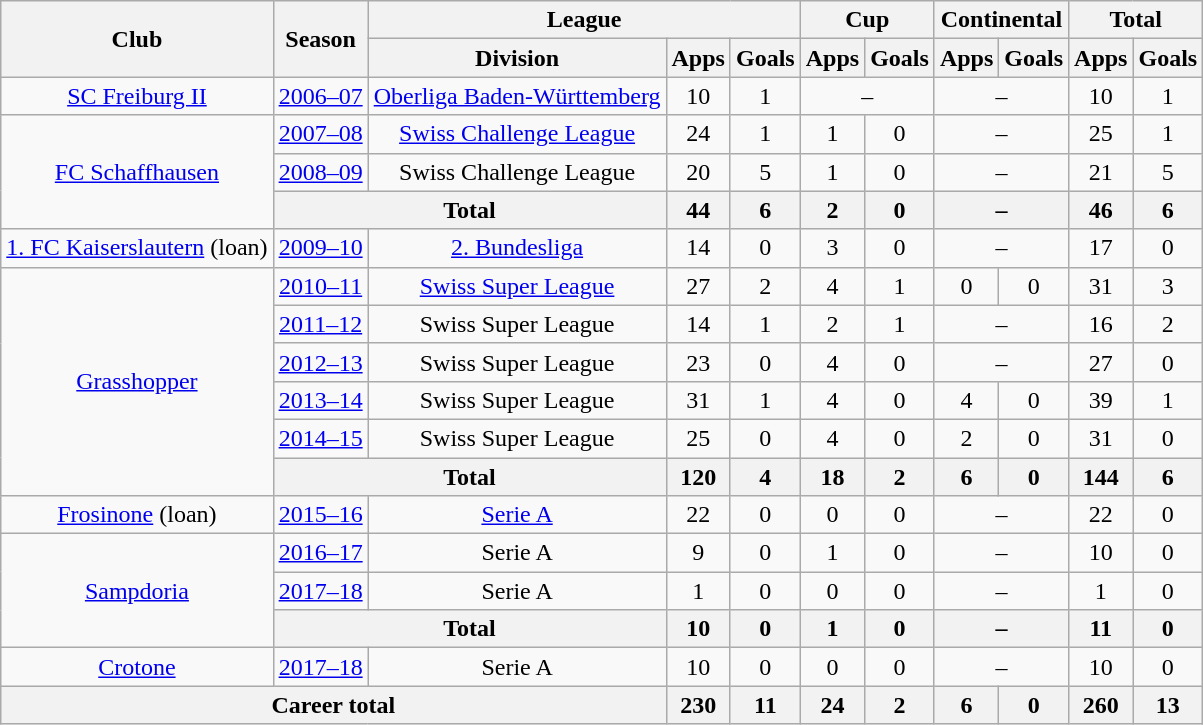<table class="wikitable" style="text-align: center;">
<tr>
<th rowspan=2>Club</th>
<th rowspan=2>Season</th>
<th colspan=3>League</th>
<th colspan=2>Cup</th>
<th colspan=2>Continental</th>
<th colspan=2>Total</th>
</tr>
<tr>
<th>Division</th>
<th>Apps</th>
<th>Goals</th>
<th>Apps</th>
<th>Goals</th>
<th>Apps</th>
<th>Goals</th>
<th>Apps</th>
<th>Goals</th>
</tr>
<tr>
<td><a href='#'>SC Freiburg II</a></td>
<td><a href='#'>2006–07</a></td>
<td><a href='#'>Oberliga Baden-Württemberg</a></td>
<td>10</td>
<td>1</td>
<td colspan=2>–</td>
<td colspan=2>–</td>
<td>10</td>
<td>1</td>
</tr>
<tr>
<td rowspan=3><a href='#'>FC Schaffhausen</a></td>
<td><a href='#'>2007–08</a></td>
<td><a href='#'>Swiss Challenge League</a></td>
<td>24</td>
<td>1</td>
<td>1</td>
<td>0</td>
<td colspan=2>–</td>
<td>25</td>
<td>1</td>
</tr>
<tr>
<td><a href='#'>2008–09</a></td>
<td>Swiss Challenge League</td>
<td>20</td>
<td>5</td>
<td>1</td>
<td>0</td>
<td colspan=2>–</td>
<td>21</td>
<td>5</td>
</tr>
<tr>
<th colspan=2>Total</th>
<th>44</th>
<th>6</th>
<th>2</th>
<th>0</th>
<th colspan=2>–</th>
<th>46</th>
<th>6</th>
</tr>
<tr>
<td><a href='#'>1. FC Kaiserslautern</a> (loan)</td>
<td><a href='#'>2009–10</a></td>
<td><a href='#'>2. Bundesliga</a></td>
<td>14</td>
<td>0</td>
<td>3</td>
<td>0</td>
<td colspan=2>–</td>
<td>17</td>
<td>0</td>
</tr>
<tr>
<td rowspan=6><a href='#'>Grasshopper</a></td>
<td><a href='#'>2010–11</a></td>
<td><a href='#'>Swiss Super League</a></td>
<td>27</td>
<td>2</td>
<td>4</td>
<td>1</td>
<td>0</td>
<td>0</td>
<td>31</td>
<td>3</td>
</tr>
<tr>
<td><a href='#'>2011–12</a></td>
<td>Swiss Super League</td>
<td>14</td>
<td>1</td>
<td>2</td>
<td>1</td>
<td colspan=2>–</td>
<td>16</td>
<td>2</td>
</tr>
<tr>
<td><a href='#'>2012–13</a></td>
<td>Swiss Super League</td>
<td>23</td>
<td>0</td>
<td>4</td>
<td>0</td>
<td colspan=2>–</td>
<td>27</td>
<td>0</td>
</tr>
<tr>
<td><a href='#'>2013–14</a></td>
<td>Swiss Super League</td>
<td>31</td>
<td>1</td>
<td>4</td>
<td>0</td>
<td>4</td>
<td>0</td>
<td>39</td>
<td>1</td>
</tr>
<tr>
<td><a href='#'>2014–15</a></td>
<td>Swiss Super League</td>
<td>25</td>
<td>0</td>
<td>4</td>
<td>0</td>
<td>2</td>
<td>0</td>
<td>31</td>
<td>0</td>
</tr>
<tr>
<th colspan=2>Total</th>
<th>120</th>
<th>4</th>
<th>18</th>
<th>2</th>
<th>6</th>
<th>0</th>
<th>144</th>
<th>6</th>
</tr>
<tr>
<td><a href='#'>Frosinone</a> (loan)</td>
<td><a href='#'>2015–16</a></td>
<td><a href='#'>Serie A</a></td>
<td>22</td>
<td>0</td>
<td>0</td>
<td>0</td>
<td colspan=2>–</td>
<td>22</td>
<td>0</td>
</tr>
<tr>
<td rowspan=3><a href='#'>Sampdoria</a></td>
<td><a href='#'>2016–17</a></td>
<td>Serie A</td>
<td>9</td>
<td>0</td>
<td>1</td>
<td>0</td>
<td colspan=2>–</td>
<td>10</td>
<td>0</td>
</tr>
<tr>
<td><a href='#'>2017–18</a></td>
<td>Serie A</td>
<td>1</td>
<td>0</td>
<td>0</td>
<td>0</td>
<td colspan=2>–</td>
<td>1</td>
<td>0</td>
</tr>
<tr>
<th colspan=2>Total</th>
<th>10</th>
<th>0</th>
<th>1</th>
<th>0</th>
<th colspan=2>–</th>
<th>11</th>
<th>0</th>
</tr>
<tr>
<td><a href='#'>Crotone</a></td>
<td><a href='#'>2017–18</a></td>
<td>Serie A</td>
<td>10</td>
<td>0</td>
<td>0</td>
<td>0</td>
<td colspan=2>–</td>
<td>10</td>
<td>0</td>
</tr>
<tr>
<th colspan=3>Career total</th>
<th>230</th>
<th>11</th>
<th>24</th>
<th>2</th>
<th>6</th>
<th>0</th>
<th>260</th>
<th>13</th>
</tr>
</table>
